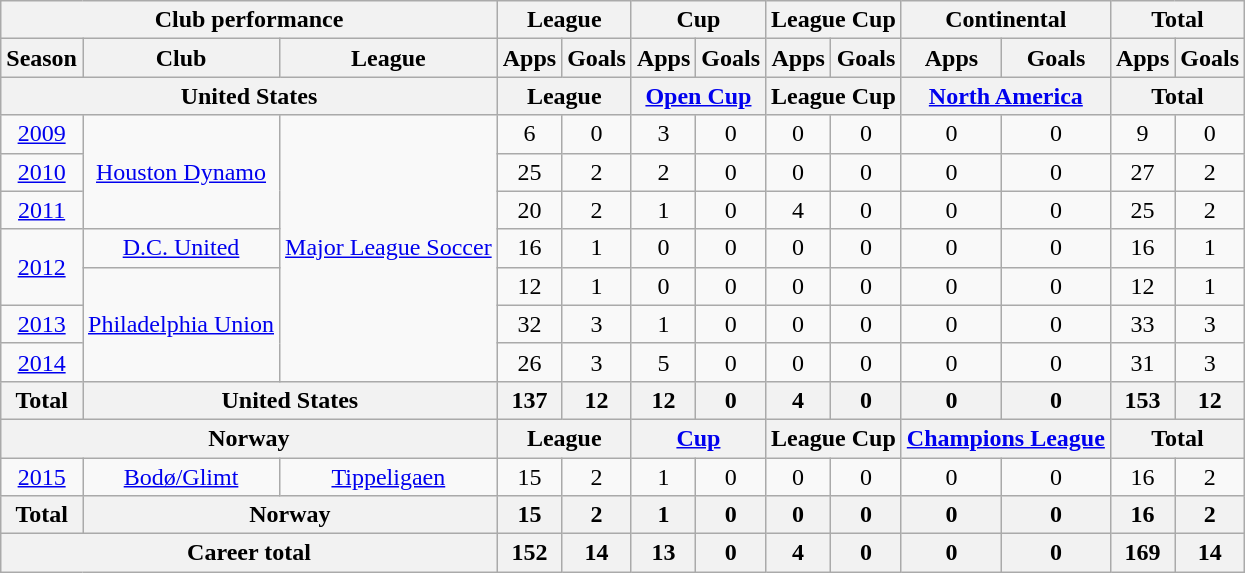<table class="wikitable" style="text-align:center">
<tr>
<th colspan=3>Club performance</th>
<th colspan=2>League</th>
<th colspan=2>Cup</th>
<th colspan=2>League Cup</th>
<th colspan=2>Continental</th>
<th colspan=2>Total</th>
</tr>
<tr>
<th>Season</th>
<th>Club</th>
<th>League</th>
<th>Apps</th>
<th>Goals</th>
<th>Apps</th>
<th>Goals</th>
<th>Apps</th>
<th>Goals</th>
<th>Apps</th>
<th>Goals</th>
<th>Apps</th>
<th>Goals</th>
</tr>
<tr>
<th colspan=3>United States</th>
<th colspan=2>League</th>
<th colspan=2><a href='#'>Open Cup</a></th>
<th colspan=2>League Cup</th>
<th colspan=2><a href='#'>North America</a></th>
<th colspan=2>Total</th>
</tr>
<tr>
<td><a href='#'>2009</a></td>
<td rowspan="3"><a href='#'>Houston Dynamo</a></td>
<td rowspan="7"><a href='#'>Major League Soccer</a></td>
<td>6</td>
<td>0</td>
<td>3</td>
<td>0</td>
<td>0</td>
<td>0</td>
<td>0</td>
<td>0</td>
<td>9</td>
<td>0</td>
</tr>
<tr>
<td><a href='#'>2010</a></td>
<td>25</td>
<td>2</td>
<td>2</td>
<td>0</td>
<td>0</td>
<td>0</td>
<td>0</td>
<td>0</td>
<td>27</td>
<td>2</td>
</tr>
<tr>
<td><a href='#'>2011</a></td>
<td>20</td>
<td>2</td>
<td>1</td>
<td>0</td>
<td>4</td>
<td>0</td>
<td>0</td>
<td>0</td>
<td>25</td>
<td>2</td>
</tr>
<tr>
<td rowspan="2"><a href='#'>2012</a></td>
<td><a href='#'>D.C. United</a></td>
<td>16</td>
<td>1</td>
<td>0</td>
<td>0</td>
<td>0</td>
<td>0</td>
<td>0</td>
<td>0</td>
<td>16</td>
<td>1</td>
</tr>
<tr>
<td rowspan="3"><a href='#'>Philadelphia Union</a></td>
<td>12</td>
<td>1</td>
<td>0</td>
<td>0</td>
<td>0</td>
<td>0</td>
<td>0</td>
<td>0</td>
<td>12</td>
<td>1</td>
</tr>
<tr>
<td><a href='#'>2013</a></td>
<td>32</td>
<td>3</td>
<td>1</td>
<td>0</td>
<td>0</td>
<td>0</td>
<td>0</td>
<td>0</td>
<td>33</td>
<td>3</td>
</tr>
<tr>
<td><a href='#'>2014</a></td>
<td>26</td>
<td>3</td>
<td>5</td>
<td>0</td>
<td>0</td>
<td>0</td>
<td>0</td>
<td>0</td>
<td>31</td>
<td>3</td>
</tr>
<tr>
<th rowspan=1>Total</th>
<th colspan=2>United States</th>
<th>137</th>
<th>12</th>
<th>12</th>
<th>0</th>
<th>4</th>
<th>0</th>
<th>0</th>
<th>0</th>
<th>153</th>
<th>12</th>
</tr>
<tr>
<th colspan=3>Norway</th>
<th colspan=2>League</th>
<th colspan=2><a href='#'>Cup</a></th>
<th colspan=2>League Cup</th>
<th colspan=2><a href='#'>Champions League</a></th>
<th colspan=2>Total</th>
</tr>
<tr>
<td><a href='#'>2015</a></td>
<td rowspan="1"><a href='#'>Bodø/Glimt</a></td>
<td rowspan="1"><a href='#'>Tippeligaen</a></td>
<td>15</td>
<td>2</td>
<td>1</td>
<td>0</td>
<td>0</td>
<td>0</td>
<td>0</td>
<td>0</td>
<td>16</td>
<td>2</td>
</tr>
<tr>
<th rowspan=1>Total</th>
<th colspan=2>Norway</th>
<th>15</th>
<th>2</th>
<th>1</th>
<th>0</th>
<th>0</th>
<th>0</th>
<th>0</th>
<th>0</th>
<th>16</th>
<th>2</th>
</tr>
<tr>
<th colspan=3>Career total</th>
<th>152</th>
<th>14</th>
<th>13</th>
<th>0</th>
<th>4</th>
<th>0</th>
<th>0</th>
<th>0</th>
<th>169</th>
<th>14</th>
</tr>
</table>
